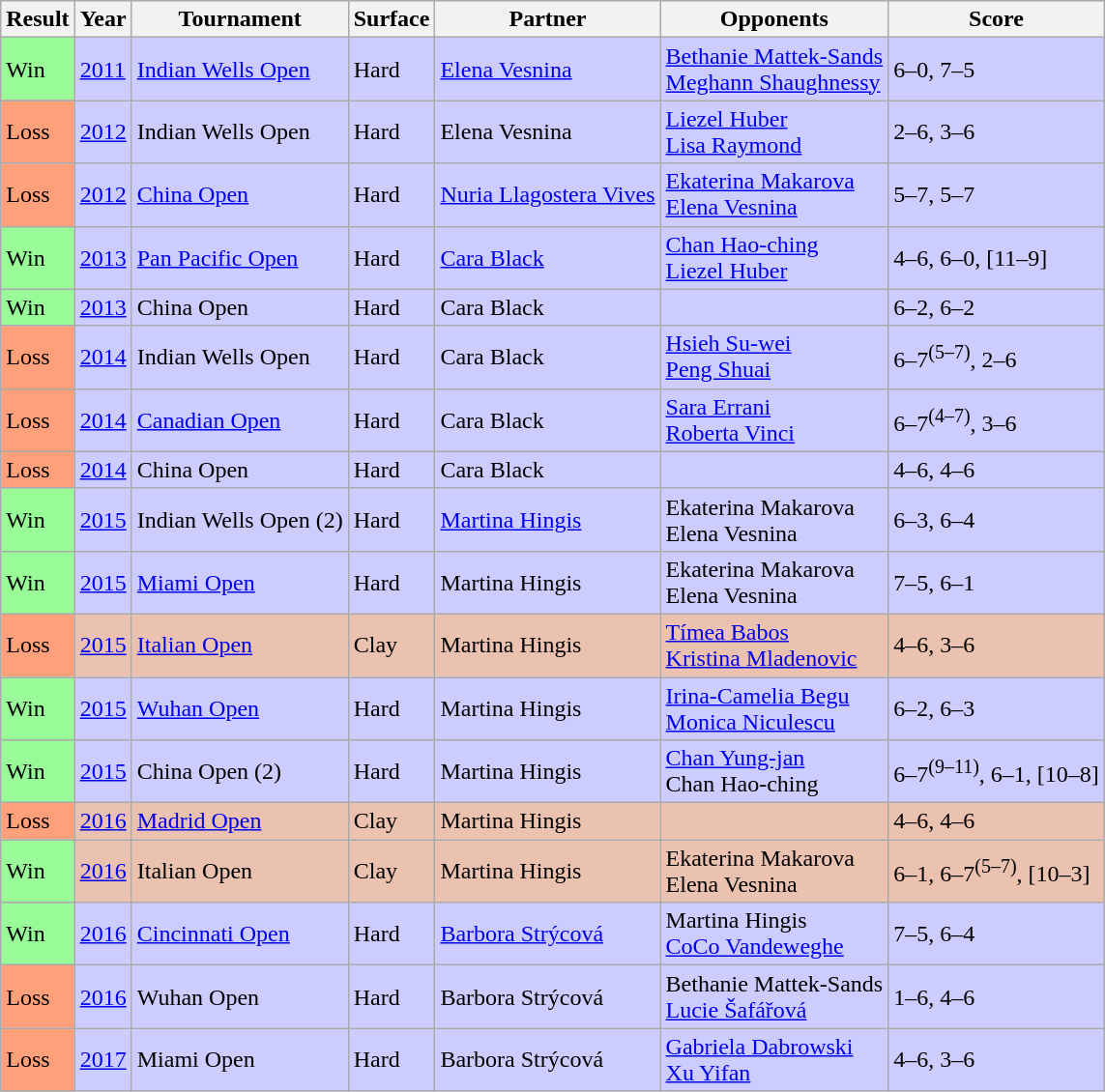<table class="wikitable sortable">
<tr style="background: #eee;">
<th>Result</th>
<th>Year</th>
<th>Tournament</th>
<th>Surface</th>
<th>Partner</th>
<th>Opponents</th>
<th>Score</th>
</tr>
<tr bgcolor=CCCCFF>
<td bgcolor="98FB98">Win</td>
<td><a href='#'>2011</a></td>
<td><a href='#'>Indian Wells Open</a></td>
<td>Hard</td>
<td> <a href='#'>Elena Vesnina</a></td>
<td> <a href='#'>Bethanie Mattek-Sands</a> <br>  <a href='#'>Meghann Shaughnessy</a></td>
<td>6–0, 7–5</td>
</tr>
<tr bgcolor=CCCCFF>
<td bgcolor="FFA07A">Loss</td>
<td><a href='#'>2012</a></td>
<td>Indian Wells Open</td>
<td>Hard</td>
<td> Elena Vesnina</td>
<td> <a href='#'>Liezel Huber</a> <br>  <a href='#'>Lisa Raymond</a></td>
<td>2–6, 3–6</td>
</tr>
<tr bgcolor=CCCCFF>
<td bgcolor="FFA07A">Loss</td>
<td><a href='#'>2012</a></td>
<td><a href='#'>China Open</a></td>
<td>Hard</td>
<td> <a href='#'>Nuria Llagostera Vives</a></td>
<td> <a href='#'>Ekaterina Makarova</a> <br>  <a href='#'>Elena Vesnina</a></td>
<td>5–7, 5–7</td>
</tr>
<tr bgcolor=CCCCFF>
<td bgcolor="98FB98">Win</td>
<td><a href='#'>2013</a></td>
<td><a href='#'>Pan Pacific Open</a></td>
<td>Hard</td>
<td> <a href='#'>Cara Black</a></td>
<td> <a href='#'>Chan Hao-ching</a> <br>  <a href='#'>Liezel Huber</a></td>
<td>4–6, 6–0, [11–9]</td>
</tr>
<tr bgcolor=CCCCFF>
<td bgcolor="98FB98">Win</td>
<td><a href='#'>2013</a></td>
<td>China Open</td>
<td>Hard</td>
<td> Cara Black</td>
<td></td>
<td>6–2, 6–2</td>
</tr>
<tr bgcolor=CCCCFF>
<td bgcolor="FFA07A">Loss</td>
<td><a href='#'>2014</a></td>
<td>Indian Wells Open</td>
<td>Hard</td>
<td> Cara Black</td>
<td> <a href='#'>Hsieh Su-wei</a> <br>  <a href='#'>Peng Shuai</a></td>
<td>6–7<sup>(5–7)</sup>, 2–6</td>
</tr>
<tr bgcolor=CCCCFF>
<td bgcolor="FFA07A">Loss</td>
<td><a href='#'>2014</a></td>
<td><a href='#'>Canadian Open</a></td>
<td>Hard</td>
<td> Cara Black</td>
<td> <a href='#'>Sara Errani</a> <br>  <a href='#'>Roberta Vinci</a></td>
<td>6–7<sup>(4–7)</sup>, 3–6</td>
</tr>
<tr bgcolor=CCCCFF>
<td bgcolor="FFA07A">Loss</td>
<td><a href='#'>2014</a></td>
<td>China Open</td>
<td>Hard</td>
<td> Cara Black</td>
<td></td>
<td>4–6, 4–6</td>
</tr>
<tr bgcolor=CCCCFF>
<td bgcolor="98FB98">Win</td>
<td><a href='#'>2015</a></td>
<td>Indian Wells Open (2)</td>
<td>Hard</td>
<td> <a href='#'>Martina Hingis</a></td>
<td> Ekaterina Makarova <br>  Elena Vesnina</td>
<td>6–3, 6–4</td>
</tr>
<tr bgcolor=CCCCFF>
<td bgcolor="98FB98">Win</td>
<td><a href='#'>2015</a></td>
<td><a href='#'>Miami Open</a></td>
<td>Hard</td>
<td> Martina Hingis</td>
<td> Ekaterina Makarova <br>  Elena Vesnina</td>
<td>7–5, 6–1</td>
</tr>
<tr bgcolor=#EBC2AF>
<td bgcolor="FFA07A">Loss</td>
<td><a href='#'>2015</a></td>
<td><a href='#'>Italian Open</a></td>
<td>Clay</td>
<td> Martina Hingis</td>
<td> <a href='#'>Tímea Babos</a> <br>  <a href='#'>Kristina Mladenovic</a></td>
<td>4–6, 3–6</td>
</tr>
<tr bgcolor=#CCCCFF>
<td bgcolor="98FB98">Win</td>
<td><a href='#'>2015</a></td>
<td><a href='#'>Wuhan Open</a></td>
<td>Hard</td>
<td> Martina Hingis</td>
<td> <a href='#'>Irina-Camelia Begu</a> <br>  <a href='#'>Monica Niculescu</a></td>
<td>6–2, 6–3</td>
</tr>
<tr bgcolor=#CCCCFF>
<td bgcolor="98FB98">Win</td>
<td><a href='#'>2015</a></td>
<td>China Open (2)</td>
<td>Hard</td>
<td> Martina Hingis</td>
<td> <a href='#'>Chan Yung-jan</a> <br>  Chan Hao-ching</td>
<td>6–7<sup>(9–11)</sup>, 6–1, [10–8]</td>
</tr>
<tr bgcolor=#EBC2AF>
<td bgcolor="FFA07A">Loss</td>
<td><a href='#'>2016</a></td>
<td><a href='#'>Madrid Open</a></td>
<td>Clay</td>
<td> Martina Hingis</td>
<td></td>
<td>4–6, 4–6</td>
</tr>
<tr bgcolor=#EBC2AF>
<td bgcolor="98FB98">Win</td>
<td><a href='#'>2016</a></td>
<td>Italian Open</td>
<td>Clay</td>
<td> Martina Hingis</td>
<td> Ekaterina Makarova <br>  Elena Vesnina</td>
<td>6–1, 6–7<sup>(5–7)</sup>, [10–3]</td>
</tr>
<tr bgcolor=#CCCCFF>
<td bgcolor="98FB98">Win</td>
<td><a href='#'>2016</a></td>
<td><a href='#'>Cincinnati Open</a></td>
<td>Hard</td>
<td> <a href='#'>Barbora Strýcová</a></td>
<td> Martina Hingis <br>  <a href='#'>CoCo Vandeweghe</a></td>
<td>7–5, 6–4</td>
</tr>
<tr bgcolor=#CCCCFF>
<td bgcolor="FFA07A">Loss</td>
<td><a href='#'>2016</a></td>
<td>Wuhan Open</td>
<td>Hard</td>
<td> Barbora Strýcová</td>
<td> Bethanie Mattek-Sands <br>  <a href='#'>Lucie Šafářová</a></td>
<td>1–6, 4–6</td>
</tr>
<tr bgcolor=CCCCFF>
<td bgcolor="FFA07A">Loss</td>
<td><a href='#'>2017</a></td>
<td>Miami Open</td>
<td>Hard</td>
<td> Barbora Strýcová</td>
<td> <a href='#'>Gabriela Dabrowski</a> <br>  <a href='#'>Xu Yifan</a></td>
<td>4–6, 3–6</td>
</tr>
</table>
